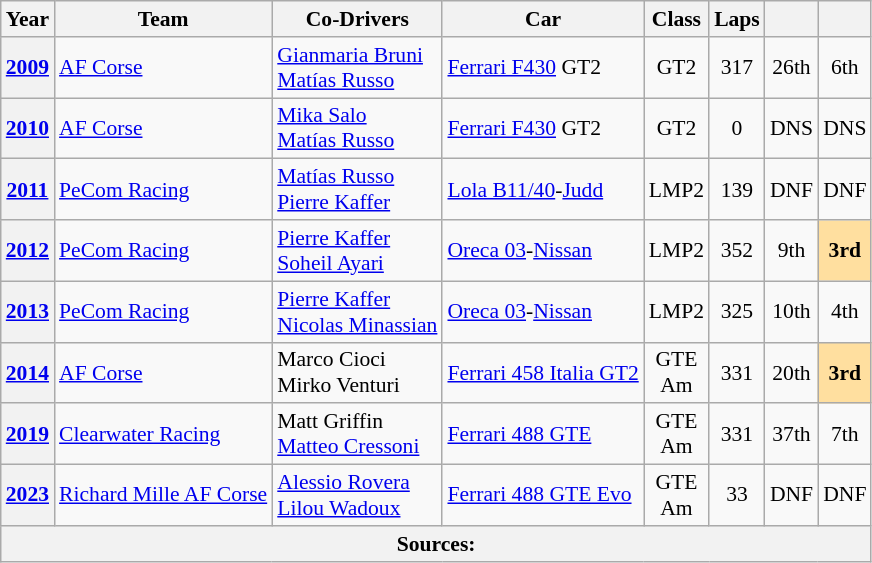<table class="wikitable" style="text-align:center; font-size:90%">
<tr>
<th>Year</th>
<th>Team</th>
<th>Co-Drivers</th>
<th>Car</th>
<th>Class</th>
<th>Laps</th>
<th></th>
<th></th>
</tr>
<tr>
<th><a href='#'>2009</a></th>
<td align="left" nowrap> <a href='#'>AF Corse</a></td>
<td align="left" nowrap> <a href='#'>Gianmaria Bruni</a><br> <a href='#'>Matías Russo</a></td>
<td align="left" nowrap><a href='#'>Ferrari F430</a> GT2</td>
<td>GT2</td>
<td>317</td>
<td>26th</td>
<td>6th</td>
</tr>
<tr>
<th><a href='#'>2010</a></th>
<td align="left" nowrap> <a href='#'>AF Corse</a></td>
<td align="left" nowrap> <a href='#'>Mika Salo</a><br> <a href='#'>Matías Russo</a></td>
<td align="left" nowrap><a href='#'>Ferrari F430</a> GT2</td>
<td>GT2</td>
<td>0</td>
<td>DNS</td>
<td>DNS</td>
</tr>
<tr>
<th><a href='#'>2011</a></th>
<td align="left" nowrap> <a href='#'>PeCom Racing</a></td>
<td align="left" nowrap> <a href='#'>Matías Russo</a><br> <a href='#'>Pierre Kaffer</a></td>
<td align="left" nowrap><a href='#'>Lola B11/40</a>-<a href='#'>Judd</a></td>
<td>LMP2</td>
<td>139</td>
<td>DNF</td>
<td>DNF</td>
</tr>
<tr>
<th><a href='#'>2012</a></th>
<td align="left" nowrap> <a href='#'>PeCom Racing</a></td>
<td align="left" nowrap> <a href='#'>Pierre Kaffer</a><br> <a href='#'>Soheil Ayari</a></td>
<td align="left" nowrap><a href='#'>Oreca 03</a>-<a href='#'>Nissan</a></td>
<td>LMP2</td>
<td>352</td>
<td>9th</td>
<td style="background:#FFDF9F;"><strong>3rd</strong></td>
</tr>
<tr>
<th><a href='#'>2013</a></th>
<td align="left" nowrap> <a href='#'>PeCom Racing</a></td>
<td align="left" nowrap> <a href='#'>Pierre Kaffer</a><br> <a href='#'>Nicolas Minassian</a></td>
<td align="left" nowrap><a href='#'>Oreca 03</a>-<a href='#'>Nissan</a></td>
<td>LMP2</td>
<td>325</td>
<td>10th</td>
<td>4th</td>
</tr>
<tr>
<th><a href='#'>2014</a></th>
<td align="left" nowrap> <a href='#'>AF Corse</a></td>
<td align="left" nowrap> Marco Cioci<br> Mirko Venturi</td>
<td align="left" nowrap><a href='#'>Ferrari 458 Italia GT2</a></td>
<td>GTE<br>Am</td>
<td>331</td>
<td>20th</td>
<td style="background:#FFDF9F;"><strong>3rd</strong></td>
</tr>
<tr>
<th><a href='#'>2019</a></th>
<td align="left" nowrap> <a href='#'>Clearwater Racing</a></td>
<td align="left" nowrap> Matt Griffin<br> <a href='#'>Matteo Cressoni</a></td>
<td align="left" nowrap><a href='#'>Ferrari 488 GTE</a></td>
<td>GTE<br>Am</td>
<td>331</td>
<td>37th</td>
<td>7th</td>
</tr>
<tr>
<th><a href='#'>2023</a></th>
<td align="left" nowrap> <a href='#'>Richard Mille AF Corse</a></td>
<td align="left" nowrap> <a href='#'>Alessio Rovera</a><br> <a href='#'>Lilou Wadoux</a></td>
<td align="left" nowrap><a href='#'>Ferrari 488 GTE Evo</a></td>
<td>GTE<br>Am</td>
<td>33</td>
<td>DNF</td>
<td>DNF</td>
</tr>
<tr>
<th colspan="8">Sources:</th>
</tr>
</table>
